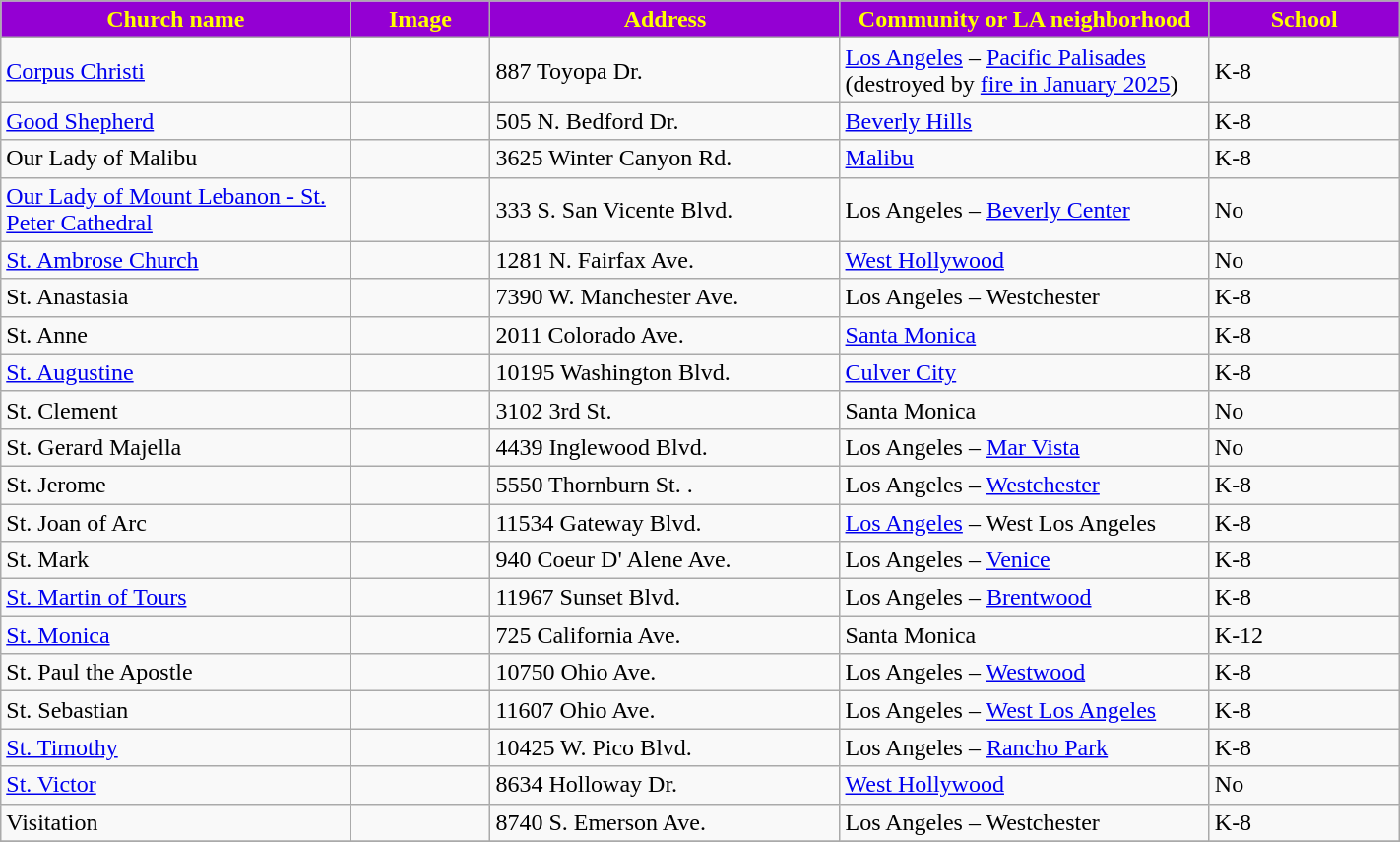<table class="wikitable sortable" style="width:75%">
<tr>
<th style="background:darkviolet; color:yellow;" width="25%"><strong>Church name</strong></th>
<th style="background:darkviolet; color:yellow;" width="10%"><strong>Image</strong></th>
<th style="background:darkviolet; color:yellow;" width="25%"><strong>Address</strong></th>
<th style="background:darkviolet; color:yellow;" width="15"><strong>Community or LA neighborhood</strong></th>
<th style="background:darkviolet; color:yellow;" width="15"><strong>School</strong></th>
</tr>
<tr>
<td><a href='#'>Corpus Christi</a></td>
<td></td>
<td>887 Toyopa Dr. <small></small></td>
<td><a href='#'>Los Angeles</a> –    <a href='#'>Pacific Palisades</a> (destroyed by <a href='#'>fire in January 2025</a>)</td>
<td>K-8</td>
</tr>
<tr>
<td><a href='#'>Good Shepherd</a></td>
<td></td>
<td>505 N. Bedford Dr. <small></small></td>
<td><a href='#'>Beverly Hills</a></td>
<td>K-8</td>
</tr>
<tr>
<td>Our Lady of Malibu</td>
<td></td>
<td>3625 Winter Canyon Rd. <small></small></td>
<td><a href='#'>Malibu</a></td>
<td>K-8</td>
</tr>
<tr>
<td><a href='#'>Our Lady of Mount Lebanon - St. Peter Cathedral</a></td>
<td></td>
<td>333 S. San Vicente Blvd. <small></small></td>
<td>Los Angeles –  <a href='#'>Beverly Center</a></td>
<td>No</td>
</tr>
<tr>
<td><a href='#'>St. Ambrose Church</a></td>
<td></td>
<td>1281 N. Fairfax Ave. <small></small></td>
<td><a href='#'>West Hollywood</a></td>
<td>No</td>
</tr>
<tr>
<td>St. Anastasia</td>
<td></td>
<td>7390 W. Manchester Ave. <small></small></td>
<td>Los Angeles –  Westchester</td>
<td>K-8</td>
</tr>
<tr>
<td>St. Anne</td>
<td></td>
<td>2011 Colorado Ave. <small></small></td>
<td><a href='#'>Santa Monica</a></td>
<td>K-8</td>
</tr>
<tr>
<td><a href='#'>St. Augustine</a></td>
<td></td>
<td>10195 Washington Blvd. <small></small></td>
<td><a href='#'>Culver City</a></td>
<td>K-8</td>
</tr>
<tr>
<td>St. Clement</td>
<td></td>
<td>3102 3rd St. <small></small></td>
<td>Santa Monica</td>
<td>No</td>
</tr>
<tr>
<td>St. Gerard Majella</td>
<td></td>
<td>4439 Inglewood Blvd. <small></small></td>
<td>Los Angeles –  <a href='#'>Mar Vista</a></td>
<td>No</td>
</tr>
<tr>
<td>St. Jerome</td>
<td></td>
<td>5550 Thornburn St. .<small></small></td>
<td>Los Angeles –     <a href='#'>Westchester</a></td>
<td>K-8</td>
</tr>
<tr>
<td>St. Joan of Arc</td>
<td></td>
<td>11534 Gateway Blvd. <small></small></td>
<td><a href='#'>Los Angeles</a>  –  West Los Angeles</td>
<td>K-8</td>
</tr>
<tr>
<td>St. Mark</td>
<td></td>
<td>940 Coeur D' Alene Ave. <small></small></td>
<td>Los Angeles – <a href='#'>Venice</a></td>
<td>K-8</td>
</tr>
<tr>
<td><a href='#'>St. Martin of Tours</a></td>
<td></td>
<td>11967 Sunset Blvd. <small></small></td>
<td>Los Angeles –  <a href='#'>Brentwood</a></td>
<td>K-8</td>
</tr>
<tr>
<td><a href='#'>St. Monica</a></td>
<td></td>
<td>725 California Ave. <small></small></td>
<td>Santa Monica</td>
<td>K-12</td>
</tr>
<tr>
<td>St. Paul the Apostle</td>
<td></td>
<td>10750 Ohio Ave. <small></small></td>
<td>Los Angeles –  <a href='#'>Westwood</a></td>
<td>K-8</td>
</tr>
<tr>
<td>St. Sebastian</td>
<td></td>
<td>11607 Ohio Ave. <small></small></td>
<td>Los Angeles –  <a href='#'>West Los Angeles</a></td>
<td>K-8</td>
</tr>
<tr>
<td><a href='#'>St. Timothy</a></td>
<td></td>
<td>10425 W. Pico Blvd. <small></small></td>
<td>Los Angeles –  <a href='#'>Rancho Park</a></td>
<td>K-8</td>
</tr>
<tr>
<td><a href='#'>St. Victor</a></td>
<td></td>
<td>8634 Holloway Dr. <small></small></td>
<td><a href='#'>West Hollywood</a></td>
<td>No</td>
</tr>
<tr>
<td>Visitation</td>
<td></td>
<td>8740 S. Emerson Ave. <small></small></td>
<td>Los Angeles –         Westchester</td>
<td>K-8</td>
</tr>
<tr ->
</tr>
</table>
